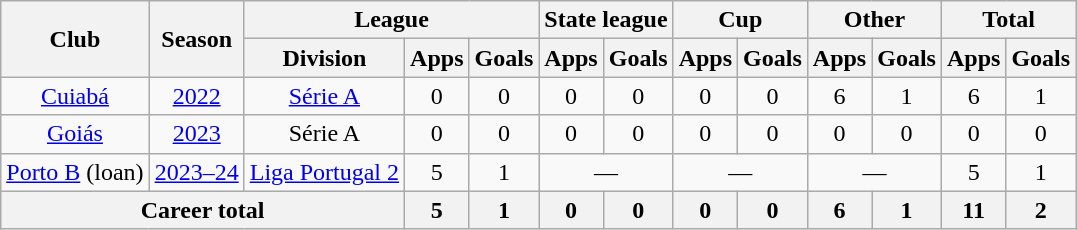<table class="wikitable" style="text-align:center">
<tr>
<th rowspan="2">Club</th>
<th rowspan="2">Season</th>
<th colspan="3">League</th>
<th colspan="2">State league</th>
<th colspan="2">Cup</th>
<th colspan="2">Other</th>
<th colspan="2">Total</th>
</tr>
<tr>
<th>Division</th>
<th>Apps</th>
<th>Goals</th>
<th>Apps</th>
<th>Goals</th>
<th>Apps</th>
<th>Goals</th>
<th>Apps</th>
<th>Goals</th>
<th>Apps</th>
<th>Goals</th>
</tr>
<tr>
<td><a href='#'>Cuiabá</a></td>
<td><a href='#'>2022</a></td>
<td><a href='#'>Série A</a></td>
<td>0</td>
<td>0</td>
<td>0</td>
<td>0</td>
<td>0</td>
<td>0</td>
<td>6</td>
<td>1</td>
<td>6</td>
<td>1</td>
</tr>
<tr>
<td><a href='#'>Goiás</a></td>
<td><a href='#'>2023</a></td>
<td>Série A</td>
<td>0</td>
<td>0</td>
<td>0</td>
<td>0</td>
<td>0</td>
<td>0</td>
<td>0</td>
<td>0</td>
<td>0</td>
<td>0</td>
</tr>
<tr>
<td><a href='#'>Porto B</a> (loan)</td>
<td><a href='#'>2023–24</a></td>
<td><a href='#'>Liga Portugal 2</a></td>
<td>5</td>
<td>1</td>
<td colspan="2">—</td>
<td colspan="2">—</td>
<td colspan="2">—</td>
<td>5</td>
<td>1</td>
</tr>
<tr>
<th colspan="3">Career total</th>
<th>5</th>
<th>1</th>
<th>0</th>
<th>0</th>
<th>0</th>
<th>0</th>
<th>6</th>
<th>1</th>
<th>11</th>
<th>2</th>
</tr>
</table>
